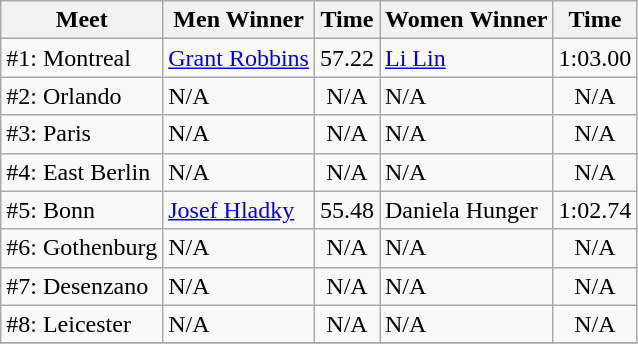<table class=wikitable>
<tr>
<th>Meet</th>
<th>Men Winner</th>
<th>Time</th>
<th>Women Winner</th>
<th>Time</th>
</tr>
<tr>
<td>#1: Montreal</td>
<td> <a href='#'>Grant Robbins</a></td>
<td align=center>57.22</td>
<td> <a href='#'>Li Lin</a></td>
<td align=center>1:03.00</td>
</tr>
<tr>
<td>#2: Orlando</td>
<td>N/A</td>
<td align=center>N/A</td>
<td>N/A</td>
<td align=center>N/A</td>
</tr>
<tr>
<td>#3: Paris</td>
<td>N/A</td>
<td align=center>N/A</td>
<td>N/A</td>
<td align=center>N/A</td>
</tr>
<tr>
<td>#4: East Berlin</td>
<td>N/A</td>
<td align=center>N/A</td>
<td>N/A</td>
<td align=center>N/A</td>
</tr>
<tr>
<td>#5: Bonn</td>
<td> <a href='#'>Josef Hladky</a></td>
<td align=center>55.48</td>
<td> Daniela Hunger</td>
<td align=center>1:02.74</td>
</tr>
<tr>
<td>#6: Gothenburg</td>
<td>N/A</td>
<td align=center>N/A</td>
<td>N/A</td>
<td align=center>N/A</td>
</tr>
<tr>
<td>#7: Desenzano</td>
<td>N/A</td>
<td align=center>N/A</td>
<td>N/A</td>
<td align=center>N/A</td>
</tr>
<tr>
<td>#8: Leicester</td>
<td>N/A</td>
<td align=center>N/A</td>
<td>N/A</td>
<td align=center>N/A</td>
</tr>
<tr>
</tr>
</table>
